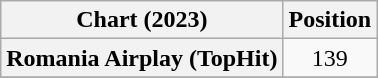<table class="wikitable sortable plainrowheaders" style="text-align:center;">
<tr>
<th scope="col">Chart (2023)</th>
<th scope="col">Position</th>
</tr>
<tr>
<th scope="row">Romania Airplay (TopHit)</th>
<td>139</td>
</tr>
<tr>
</tr>
</table>
